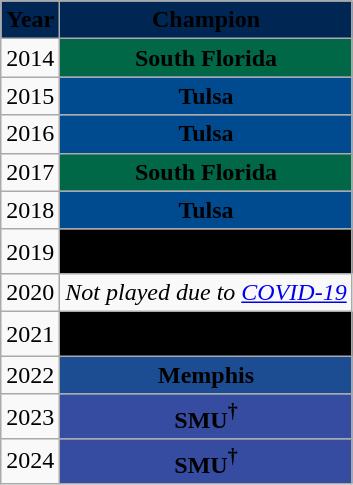<table class="wikitable" style="text-align: center;">
<tr>
<th style="background:#002654;"><span>Year</span></th>
<th style="background:#002654;"><span>Champion</span></th>
</tr>
<tr>
<td>2014</td>
<td style="background:#006747;"><span><strong>South Florida</strong></span></td>
</tr>
<tr>
<td>2015</td>
<td style="background:#004a8f;"><span><strong>Tulsa</strong></span></td>
</tr>
<tr>
<td>2016</td>
<td style="background:#004a8f;"><span><strong>Tulsa</strong></span></td>
</tr>
<tr>
<td>2017</td>
<td style="background:#006747;"><span><strong>South Florida</strong></span></td>
</tr>
<tr>
<td>2018</td>
<td style="background:#004a8f;"><span><strong>Tulsa</strong></span></td>
</tr>
<tr>
<td>2019</td>
<td style="background:#000000;"><span><strong>UCF<sup>†</sup></strong></span></td>
</tr>
<tr>
<td>2020</td>
<td><em>Not played due to <a href='#'>COVID-19</a></em></td>
</tr>
<tr>
<td>2021</td>
<td style="background:#000000;"><span><strong>UCF<sup>†</sup></strong></span></td>
</tr>
<tr>
<td>2022</td>
<td style="background:#1c4c91;"><span><strong>Memphis</strong></span></td>
</tr>
<tr>
<td>2023</td>
<td style="background:#354ca1;"><span><strong>SMU<sup>†</sup></strong></span></td>
</tr>
<tr>
<td>2024</td>
<td style="background:#354ca1;"><span><strong>SMU<sup>†</sup></strong></span></td>
</tr>
</table>
